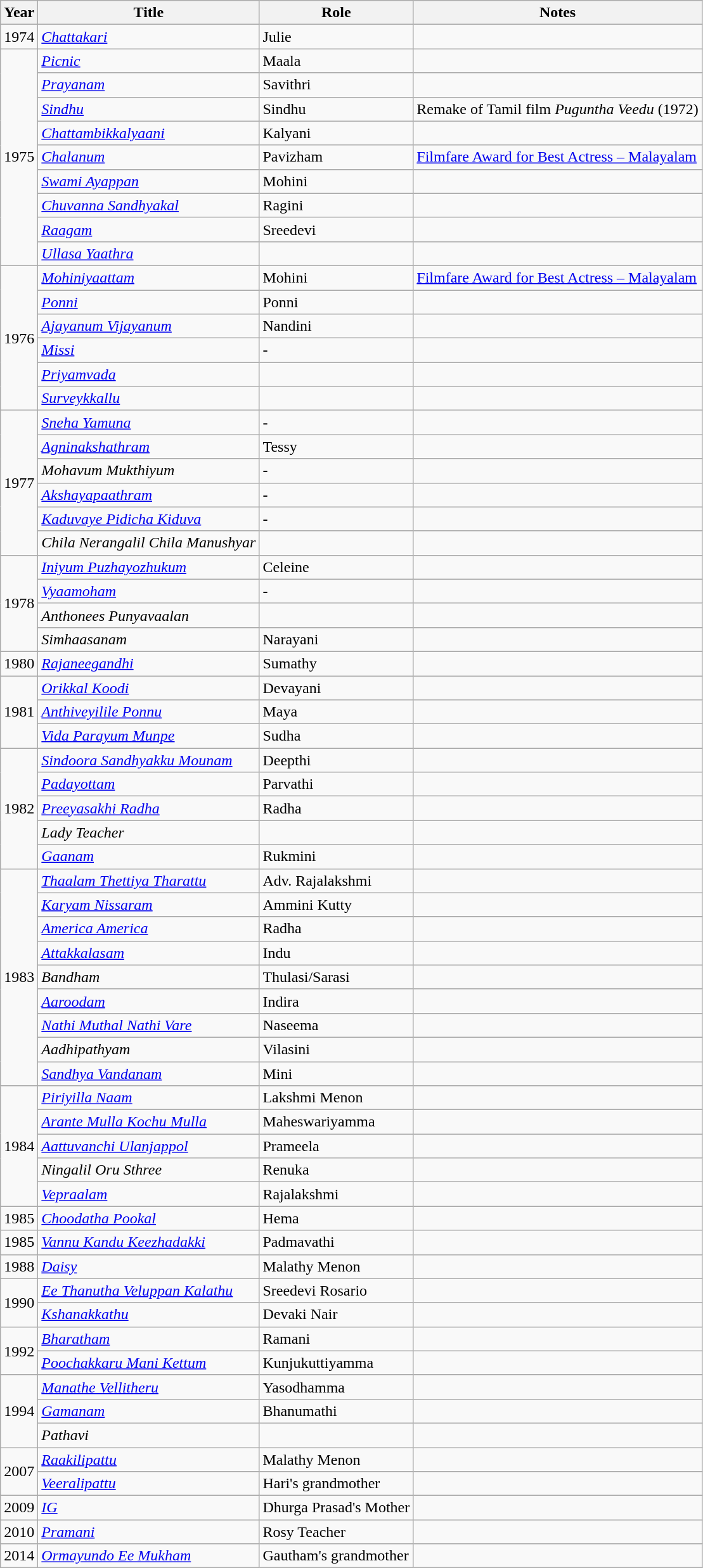<table class="wikitable sortable">
<tr>
<th scope="col">Year</th>
<th scope="col">Title</th>
<th scope="col">Role</th>
<th scope="col" class="unsortable">Notes</th>
</tr>
<tr>
<td>1974</td>
<td><em><a href='#'>Chattakari</a></em></td>
<td>Julie</td>
<td></td>
</tr>
<tr>
<td rowspan="9">1975</td>
<td><em><a href='#'>Picnic</a></em></td>
<td>Maala</td>
<td></td>
</tr>
<tr>
<td><em><a href='#'>Prayanam</a></em></td>
<td>Savithri</td>
<td></td>
</tr>
<tr>
<td><em><a href='#'>Sindhu</a></em></td>
<td>Sindhu</td>
<td>Remake of Tamil film <em>Puguntha Veedu</em> (1972)</td>
</tr>
<tr>
<td><em><a href='#'>Chattambikkalyaani</a></em></td>
<td>Kalyani</td>
<td></td>
</tr>
<tr>
<td><em><a href='#'>Chalanum</a></em></td>
<td>Pavizham</td>
<td><a href='#'>Filmfare Award for Best Actress – Malayalam</a></td>
</tr>
<tr>
<td><em><a href='#'>Swami Ayappan</a></em></td>
<td>Mohini</td>
<td></td>
</tr>
<tr>
<td><em><a href='#'>Chuvanna Sandhyakal</a></em></td>
<td>Ragini</td>
<td></td>
</tr>
<tr>
<td><em><a href='#'>Raagam</a></em></td>
<td>Sreedevi</td>
<td></td>
</tr>
<tr>
<td><em><a href='#'>Ullasa Yaathra</a></em></td>
<td></td>
<td></td>
</tr>
<tr>
<td rowspan="6">1976</td>
<td><em><a href='#'>Mohiniyaattam</a></em></td>
<td>Mohini</td>
<td><a href='#'>Filmfare Award for Best Actress – Malayalam</a></td>
</tr>
<tr>
<td><em><a href='#'>Ponni</a></em></td>
<td>Ponni</td>
<td></td>
</tr>
<tr>
<td><em><a href='#'>Ajayanum Vijayanum</a></em></td>
<td>Nandini</td>
<td></td>
</tr>
<tr>
<td><em><a href='#'>Missi</a></em></td>
<td>-</td>
<td></td>
</tr>
<tr>
<td><em><a href='#'>Priyamvada</a> </em></td>
<td></td>
<td></td>
</tr>
<tr>
<td><em><a href='#'>Surveykkallu</a></em></td>
<td></td>
<td></td>
</tr>
<tr>
<td rowspan="6">1977</td>
<td><em><a href='#'>Sneha Yamuna</a></em></td>
<td>-</td>
<td></td>
</tr>
<tr>
<td><em><a href='#'>Agninakshathram</a></em></td>
<td>Tessy</td>
<td></td>
</tr>
<tr>
<td><em>Mohavum Mukthiyum</em></td>
<td>-</td>
<td></td>
</tr>
<tr>
<td><em><a href='#'>Akshayapaathram</a></em></td>
<td>-</td>
<td></td>
</tr>
<tr>
<td><em><a href='#'>Kaduvaye Pidicha Kiduva</a></em></td>
<td>-</td>
<td></td>
</tr>
<tr>
<td><em>Chila Nerangalil Chila Manushyar</em></td>
<td></td>
<td></td>
</tr>
<tr>
<td rowspan="4">1978</td>
<td><em><a href='#'>Iniyum Puzhayozhukum</a></em></td>
<td>Celeine</td>
<td></td>
</tr>
<tr>
<td><em><a href='#'>Vyaamoham</a></em></td>
<td>-</td>
<td></td>
</tr>
<tr>
<td><em>Anthonees Punyavaalan</em></td>
<td></td>
<td></td>
</tr>
<tr>
<td><em>Simhaasanam</em></td>
<td>Narayani</td>
<td></td>
</tr>
<tr>
<td>1980</td>
<td><em><a href='#'>Rajaneegandhi</a></em></td>
<td>Sumathy</td>
<td></td>
</tr>
<tr>
<td rowspan="3">1981</td>
<td><em><a href='#'>Orikkal Koodi</a></em></td>
<td>Devayani</td>
<td></td>
</tr>
<tr>
<td><em><a href='#'>Anthiveyilile Ponnu</a></em></td>
<td>Maya</td>
<td></td>
</tr>
<tr>
<td><em><a href='#'>Vida Parayum Munpe</a></em></td>
<td>Sudha</td>
<td></td>
</tr>
<tr>
<td rowspan="5">1982</td>
<td><em><a href='#'>Sindoora Sandhyakku Mounam</a></em></td>
<td>Deepthi</td>
<td></td>
</tr>
<tr>
<td><em><a href='#'>Padayottam</a></em></td>
<td>Parvathi</td>
<td></td>
</tr>
<tr>
<td><em><a href='#'>Preeyasakhi Radha</a></em></td>
<td>Radha</td>
<td></td>
</tr>
<tr>
<td><em>Lady Teacher</em></td>
<td></td>
<td></td>
</tr>
<tr>
<td><em><a href='#'>Gaanam</a></em></td>
<td>Rukmini</td>
<td></td>
</tr>
<tr>
<td rowspan="9">1983</td>
<td><em><a href='#'>Thaalam Thettiya Tharattu</a></em></td>
<td>Adv. Rajalakshmi</td>
<td></td>
</tr>
<tr>
<td><em><a href='#'>Karyam Nissaram</a></em></td>
<td>Ammini Kutty</td>
<td></td>
</tr>
<tr>
<td><em><a href='#'>America America</a></em></td>
<td>Radha</td>
<td></td>
</tr>
<tr>
<td><em><a href='#'>Attakkalasam</a></em></td>
<td>Indu</td>
<td></td>
</tr>
<tr>
<td><em>Bandham</em></td>
<td>Thulasi/Sarasi</td>
<td></td>
</tr>
<tr>
<td><em><a href='#'>Aaroodam</a></em></td>
<td>Indira</td>
<td></td>
</tr>
<tr>
<td><em><a href='#'>Nathi Muthal Nathi Vare</a></em></td>
<td>Naseema</td>
<td></td>
</tr>
<tr>
<td><em>Aadhipathyam</em></td>
<td>Vilasini</td>
<td></td>
</tr>
<tr>
<td><em><a href='#'>Sandhya Vandanam</a></em></td>
<td>Mini</td>
<td></td>
</tr>
<tr>
<td rowspan="5">1984</td>
<td><em><a href='#'>Piriyilla Naam</a></em></td>
<td>Lakshmi Menon</td>
<td></td>
</tr>
<tr>
<td><em><a href='#'>Arante Mulla Kochu Mulla</a></em></td>
<td>Maheswariyamma</td>
<td></td>
</tr>
<tr>
<td><em><a href='#'>Aattuvanchi Ulanjappol</a></em></td>
<td>Prameela</td>
<td></td>
</tr>
<tr>
<td><em>Ningalil Oru Sthree</em></td>
<td>Renuka</td>
<td></td>
</tr>
<tr>
<td><em><a href='#'>Vepraalam</a></em></td>
<td>Rajalakshmi</td>
<td></td>
</tr>
<tr>
<td>1985</td>
<td><em><a href='#'>Choodatha Pookal</a></em></td>
<td>Hema</td>
<td></td>
</tr>
<tr>
<td>1985</td>
<td><em><a href='#'>Vannu Kandu Keezhadakki</a></em></td>
<td>Padmavathi</td>
<td></td>
</tr>
<tr>
<td>1988</td>
<td><em><a href='#'>Daisy</a></em></td>
<td>Malathy Menon</td>
<td></td>
</tr>
<tr>
<td rowspan="2">1990</td>
<td><em><a href='#'>Ee Thanutha Veluppan Kalathu</a></em></td>
<td>Sreedevi Rosario</td>
<td></td>
</tr>
<tr>
<td><em><a href='#'>Kshanakkathu</a></em></td>
<td>Devaki Nair</td>
<td></td>
</tr>
<tr>
<td rowspan="2">1992</td>
<td><em><a href='#'>Bharatham</a></em></td>
<td>Ramani</td>
<td></td>
</tr>
<tr>
<td><em><a href='#'>Poochakkaru Mani Kettum</a></em></td>
<td>Kunjukuttiyamma</td>
<td></td>
</tr>
<tr>
<td rowspan="3">1994</td>
<td><em><a href='#'>Manathe Vellitheru</a></em></td>
<td>Yasodhamma</td>
<td></td>
</tr>
<tr>
<td><em><a href='#'>Gamanam</a></em></td>
<td>Bhanumathi</td>
<td></td>
</tr>
<tr>
<td><em>Pathavi</em></td>
<td></td>
<td></td>
</tr>
<tr>
<td rowspan="2">2007</td>
<td><em><a href='#'>Raakilipattu</a></em></td>
<td>Malathy Menon</td>
<td></td>
</tr>
<tr>
<td><em><a href='#'>Veeralipattu</a></em></td>
<td>Hari's grandmother</td>
<td></td>
</tr>
<tr>
<td>2009</td>
<td><em><a href='#'>IG</a></em></td>
<td>Dhurga Prasad's Mother</td>
<td></td>
</tr>
<tr>
<td>2010</td>
<td><em><a href='#'>Pramani</a></em></td>
<td>Rosy Teacher</td>
<td></td>
</tr>
<tr>
<td>2014</td>
<td><em><a href='#'>Ormayundo Ee Mukham</a></em></td>
<td>Gautham's grandmother</td>
<td></td>
</tr>
</table>
